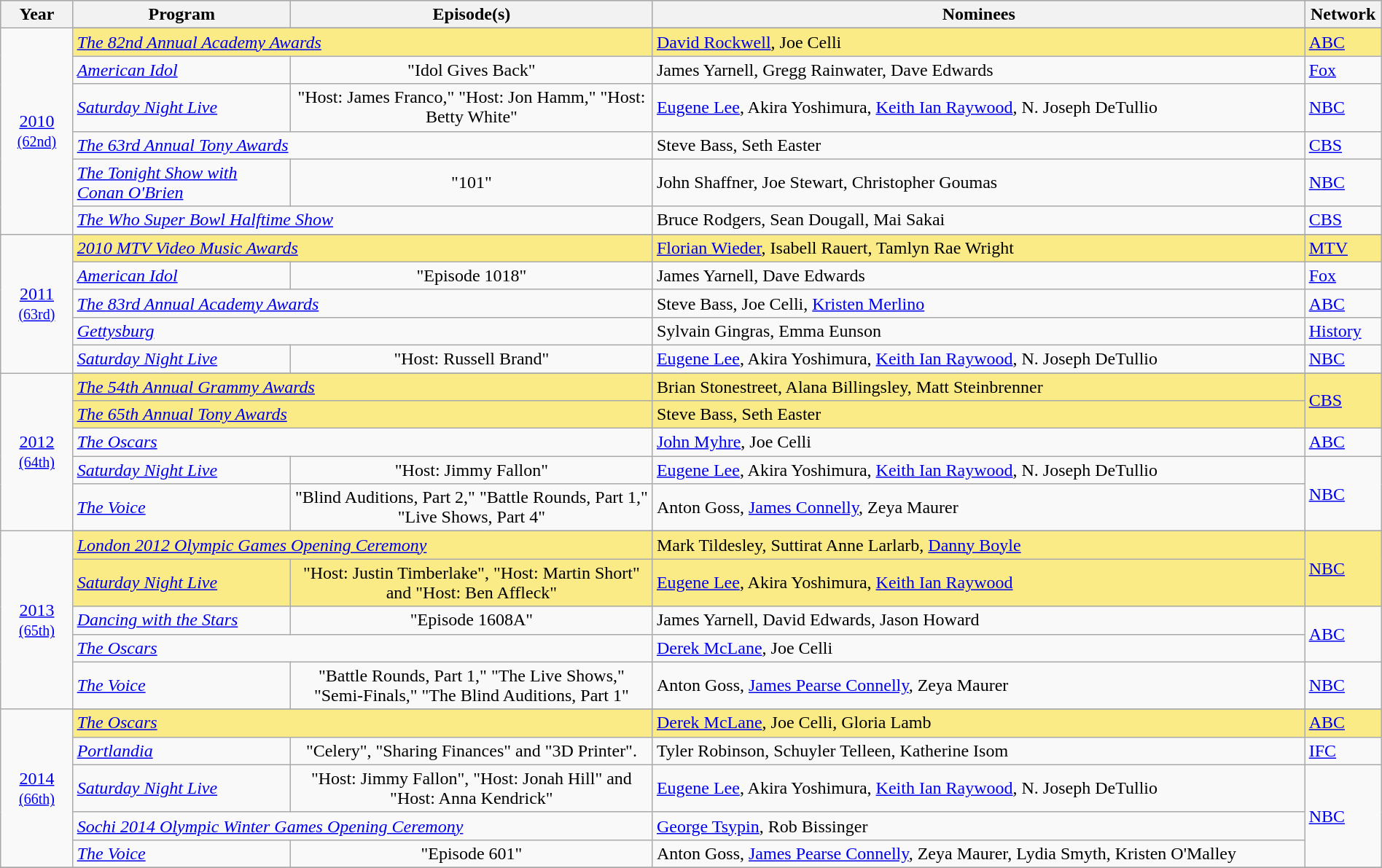<table class="wikitable" style="width:100%">
<tr bgcolor="#bebebe">
<th width="5%">Year</th>
<th width="15%">Program</th>
<th width="25%">Episode(s)</th>
<th width="45%">Nominees</th>
<th width="5%">Network</th>
</tr>
<tr>
<td rowspan=7 style="text-align:center"><a href='#'>2010</a><br><small><a href='#'>(62nd)</a></small><br></td>
</tr>
<tr style="background:#FAEB86">
<td colspan=2><em><a href='#'>The 82nd Annual Academy Awards</a></em></td>
<td><a href='#'>David Rockwell</a>, Joe Celli</td>
<td><a href='#'>ABC</a></td>
</tr>
<tr>
<td><em><a href='#'>American Idol</a></em></td>
<td align=center>"Idol Gives Back"</td>
<td>James Yarnell, Gregg Rainwater, Dave Edwards</td>
<td><a href='#'>Fox</a></td>
</tr>
<tr>
<td><em><a href='#'>Saturday Night Live</a></em></td>
<td align=center>"Host: James Franco," "Host: Jon Hamm," "Host: Betty White"</td>
<td><a href='#'>Eugene Lee</a>, Akira Yoshimura, <a href='#'>Keith Ian Raywood</a>, N. Joseph DeTullio</td>
<td><a href='#'>NBC</a></td>
</tr>
<tr>
<td colspan=2><em><a href='#'>The 63rd Annual Tony Awards</a></em></td>
<td>Steve Bass, Seth Easter</td>
<td><a href='#'>CBS</a></td>
</tr>
<tr>
<td><em><a href='#'>The Tonight Show with Conan O'Brien</a></em></td>
<td align=center>"101"</td>
<td>John Shaffner, Joe Stewart, Christopher Goumas</td>
<td><a href='#'>NBC</a></td>
</tr>
<tr>
<td colspan=2><em><a href='#'>The Who Super Bowl Halftime Show</a></em></td>
<td>Bruce Rodgers, Sean Dougall, Mai Sakai</td>
<td><a href='#'>CBS</a></td>
</tr>
<tr>
<td rowspan=6 style="text-align:center"><a href='#'>2011</a><br><small><a href='#'>(63rd)</a></small><br></td>
</tr>
<tr style="background:#FAEB86">
<td colspan=2><em><a href='#'>2010 MTV Video Music Awards</a></em></td>
<td><a href='#'>Florian Wieder</a>, Isabell Rauert, Tamlyn Rae Wright</td>
<td><a href='#'>MTV</a></td>
</tr>
<tr>
<td><em><a href='#'>American Idol</a></em></td>
<td align=center>"Episode 1018"</td>
<td>James Yarnell, Dave Edwards</td>
<td><a href='#'>Fox</a></td>
</tr>
<tr>
<td colspan=2><em><a href='#'>The 83rd Annual Academy Awards</a></em></td>
<td>Steve Bass, Joe Celli, <a href='#'>Kristen Merlino</a></td>
<td><a href='#'>ABC</a></td>
</tr>
<tr>
<td colspan=2><em><a href='#'>Gettysburg</a></em></td>
<td>Sylvain Gingras, Emma Eunson</td>
<td><a href='#'>History</a></td>
</tr>
<tr>
<td><em><a href='#'>Saturday Night Live</a></em></td>
<td align=center>"Host: Russell Brand"</td>
<td><a href='#'>Eugene Lee</a>, Akira Yoshimura, <a href='#'>Keith Ian Raywood</a>, N. Joseph DeTullio</td>
<td><a href='#'>NBC</a></td>
</tr>
<tr>
<td rowspan=6 style="text-align:center"><a href='#'>2012</a><br><small><a href='#'>(64th)</a></small><br></td>
</tr>
<tr style="background:#FAEB86">
<td colspan=2><em><a href='#'>The 54th Annual Grammy Awards</a></em></td>
<td>Brian Stonestreet, Alana Billingsley, Matt Steinbrenner</td>
<td rowspan=2><a href='#'>CBS</a></td>
</tr>
<tr style="background:#FAEB86">
<td colspan=2><em><a href='#'>The 65th Annual Tony Awards</a></em></td>
<td>Steve Bass, Seth Easter</td>
</tr>
<tr>
<td colspan=2><em><a href='#'>The Oscars</a></em></td>
<td><a href='#'>John Myhre</a>, Joe Celli</td>
<td><a href='#'>ABC</a></td>
</tr>
<tr>
<td><em><a href='#'>Saturday Night Live</a></em></td>
<td align=center>"Host: Jimmy Fallon"</td>
<td><a href='#'>Eugene Lee</a>, Akira Yoshimura, <a href='#'>Keith Ian Raywood</a>, N. Joseph DeTullio</td>
<td rowspan=2><a href='#'>NBC</a></td>
</tr>
<tr>
<td><em><a href='#'>The Voice</a></em></td>
<td align=center>"Blind Auditions, Part 2," "Battle Rounds, Part 1," "Live Shows, Part 4"</td>
<td>Anton Goss, <a href='#'>James Connelly</a>, Zeya Maurer</td>
</tr>
<tr>
<td rowspan=6 style="text-align:center"><a href='#'>2013</a><br><small><a href='#'>(65th)</a></small><br></td>
</tr>
<tr style="background:#FAEB86">
<td colspan=2><em><a href='#'>London 2012 Olympic Games Opening Ceremony</a></em></td>
<td>Mark Tildesley, Suttirat Anne Larlarb, <a href='#'>Danny Boyle</a></td>
<td rowspan=2><a href='#'>NBC</a></td>
</tr>
<tr style="background:#FAEB86">
<td><em><a href='#'>Saturday Night Live</a></em></td>
<td align=center>"Host: Justin Timberlake", "Host: Martin Short" and "Host: Ben Affleck"</td>
<td><a href='#'>Eugene Lee</a>, Akira Yoshimura, <a href='#'>Keith Ian Raywood</a></td>
</tr>
<tr>
<td><em><a href='#'>Dancing with the Stars</a></em></td>
<td align=center>"Episode 1608A"</td>
<td>James Yarnell, David Edwards, Jason Howard</td>
<td rowspan=2><a href='#'>ABC</a></td>
</tr>
<tr>
<td colspan=2><em><a href='#'>The Oscars</a></em></td>
<td><a href='#'>Derek McLane</a>, Joe Celli</td>
</tr>
<tr>
<td><em><a href='#'>The Voice</a></em></td>
<td align=center>"Battle Rounds, Part 1," "The Live Shows," "Semi-Finals," "The Blind Auditions, Part 1"</td>
<td>Anton Goss, <a href='#'>James Pearse Connelly</a>, Zeya Maurer</td>
<td><a href='#'>NBC</a></td>
</tr>
<tr>
<td rowspan=6 style="text-align:center"><a href='#'>2014</a><br><small><a href='#'>(66th)</a></small><br></td>
</tr>
<tr style="background:#FAEB86">
<td colspan=2><em><a href='#'>The Oscars</a></em></td>
<td><a href='#'>Derek McLane</a>, Joe Celli, Gloria Lamb</td>
<td><a href='#'>ABC</a></td>
</tr>
<tr>
<td><em><a href='#'>Portlandia</a></em></td>
<td align=center>"Celery", "Sharing Finances" and "3D Printer".</td>
<td>Tyler Robinson, Schuyler Telleen, Katherine Isom</td>
<td><a href='#'>IFC</a></td>
</tr>
<tr>
<td><em><a href='#'>Saturday Night Live</a></em></td>
<td align=center>"Host: Jimmy Fallon", "Host: Jonah Hill" and "Host: Anna Kendrick"</td>
<td><a href='#'>Eugene Lee</a>, Akira Yoshimura, <a href='#'>Keith Ian Raywood</a>, N. Joseph DeTullio</td>
<td rowspan=3><a href='#'>NBC</a></td>
</tr>
<tr>
<td colspan=2><em><a href='#'>Sochi 2014 Olympic Winter Games Opening Ceremony</a></em></td>
<td><a href='#'>George Tsypin</a>, Rob Bissinger</td>
</tr>
<tr>
<td><em><a href='#'>The Voice</a></em></td>
<td align=center>"Episode 601"</td>
<td>Anton Goss, <a href='#'>James Pearse Connelly</a>, Zeya Maurer, Lydia Smyth, Kristen O'Malley</td>
</tr>
<tr>
</tr>
</table>
